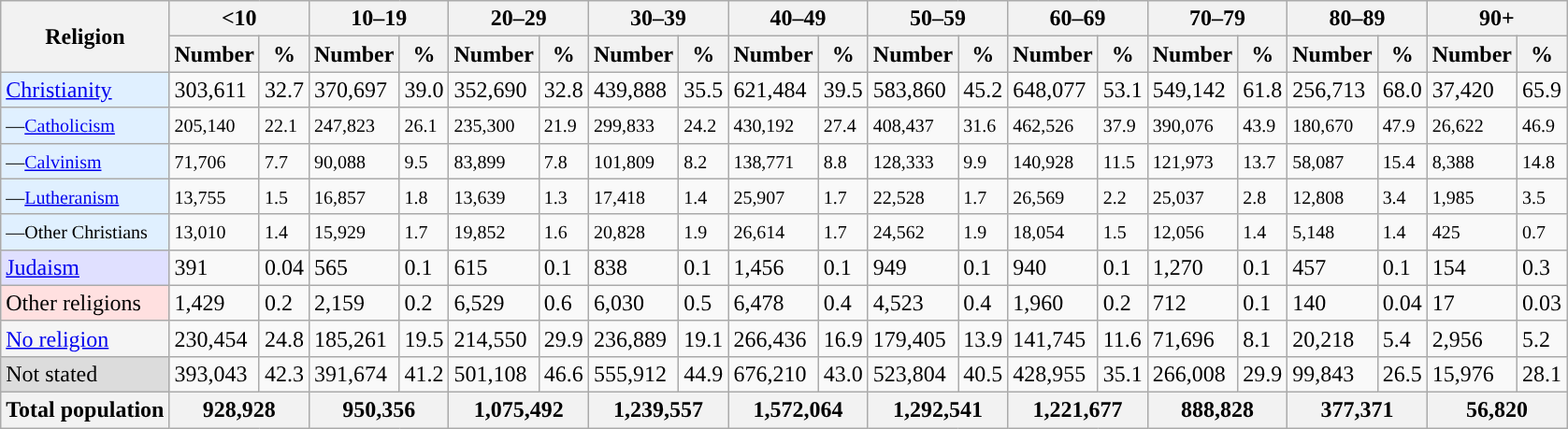<table class="wikitable sortable">
<tr>
<th rowspan="2">Religion</th>
<th colspan="2"><10</th>
<th colspan="2">10–19</th>
<th colspan="2">20–29</th>
<th colspan="2">30–39</th>
<th colspan="2">40–49</th>
<th colspan="2">50–59</th>
<th colspan="2">60–69</th>
<th colspan="2">70–79</th>
<th colspan="2">80–89</th>
<th colspan="2">90+</th>
</tr>
<tr>
<th>Number</th>
<th>%</th>
<th>Number</th>
<th>%</th>
<th>Number</th>
<th>%</th>
<th>Number</th>
<th>%</th>
<th>Number</th>
<th>%</th>
<th>Number</th>
<th>%</th>
<th>Number</th>
<th>%</th>
<th>Number</th>
<th>%</th>
<th>Number</th>
<th>%</th>
<th>Number</th>
<th>%</th>
</tr>
<tr>
<td style="background:#E0F0FF;"><a href='#'>Christianity</a></td>
<td>303,611</td>
<td>32.7</td>
<td>370,697</td>
<td>39.0</td>
<td>352,690</td>
<td>32.8</td>
<td>439,888</td>
<td>35.5</td>
<td>621,484</td>
<td>39.5</td>
<td>583,860</td>
<td>45.2</td>
<td>648,077</td>
<td>53.1</td>
<td>549,142</td>
<td>61.8</td>
<td>256,713</td>
<td>68.0</td>
<td>37,420</td>
<td>65.9</td>
</tr>
<tr>
<td style="background:#E0F0FF;"><small>—<a href='#'>Catholicism</a></small></td>
<td><small>205,140</small></td>
<td><small>22.1</small></td>
<td><small>247,823</small></td>
<td><small>26.1</small></td>
<td><small>235,300</small></td>
<td><small>21.9</small></td>
<td><small>299,833</small></td>
<td><small>24.2</small></td>
<td><small>430,192</small></td>
<td><small>27.4</small></td>
<td><small>408,437</small></td>
<td><small>31.6</small></td>
<td><small>462,526</small></td>
<td><small>37.9</small></td>
<td><small>390,076</small></td>
<td><small>43.9</small></td>
<td><small>180,670</small></td>
<td><small>47.9</small></td>
<td><small>26,622</small></td>
<td><small>46.9</small></td>
</tr>
<tr>
<td style="background:#E0F0FF;"><small>—<a href='#'>Calvinism</a></small></td>
<td><small>71,706</small></td>
<td><small>7.7</small></td>
<td><small>90,088</small></td>
<td><small>9.5</small></td>
<td><small>83,899</small></td>
<td><small>7.8</small></td>
<td><small>101,809</small></td>
<td><small>8.2</small></td>
<td><small>138,771</small></td>
<td><small>8.8</small></td>
<td><small>128,333</small></td>
<td><small>9.9</small></td>
<td><small>140,928</small></td>
<td><small>11.5</small></td>
<td><small>121,973</small></td>
<td><small>13.7</small></td>
<td><small>58,087</small></td>
<td><small>15.4</small></td>
<td><small>8,388</small></td>
<td><small>14.8</small></td>
</tr>
<tr>
<td style="background:#E0F0FF;"><small>—<a href='#'>Lutheranism</a></small></td>
<td><small>13,755</small></td>
<td><small>1.5</small></td>
<td><small>16,857</small></td>
<td><small>1.8</small></td>
<td><small>13,639</small></td>
<td><small>1.3</small></td>
<td><small>17,418</small></td>
<td><small>1.4</small></td>
<td><small>25,907</small></td>
<td><small>1.7</small></td>
<td><small>22,528</small></td>
<td><small>1.7</small></td>
<td><small>26,569</small></td>
<td><small>2.2</small></td>
<td><small>25,037</small></td>
<td><small>2.8</small></td>
<td><small>12,808</small></td>
<td><small>3.4</small></td>
<td><small>1,985</small></td>
<td><small>3.5</small></td>
</tr>
<tr>
<td style="background:#E0F0FF;"><small>—Other Christians</small></td>
<td><small>13,010</small></td>
<td><small>1.4</small></td>
<td><small>15,929</small></td>
<td><small>1.7</small></td>
<td><small>19,852</small></td>
<td><small>1.6</small></td>
<td><small>20,828</small></td>
<td><small>1.9</small></td>
<td><small>26,614</small></td>
<td><small>1.7</small></td>
<td><small>24,562</small></td>
<td><small>1.9</small></td>
<td><small>18,054</small></td>
<td><small>1.5</small></td>
<td><small>12,056</small></td>
<td><small>1.4</small></td>
<td><small>5,148</small></td>
<td><small>1.4</small></td>
<td><small>425</small></td>
<td><small>0.7</small></td>
</tr>
<tr>
<td style="background:#E0E0FF;"><a href='#'>Judaism</a></td>
<td>391</td>
<td>0.04</td>
<td>565</td>
<td>0.1</td>
<td>615</td>
<td>0.1</td>
<td>838</td>
<td>0.1</td>
<td>1,456</td>
<td>0.1</td>
<td>949</td>
<td>0.1</td>
<td>940</td>
<td>0.1</td>
<td>1,270</td>
<td>0.1</td>
<td>457</td>
<td>0.1</td>
<td>154</td>
<td>0.3</td>
</tr>
<tr>
<td style="background:#FFE0E0;">Other religions</td>
<td>1,429</td>
<td>0.2</td>
<td>2,159</td>
<td>0.2</td>
<td>6,529</td>
<td>0.6</td>
<td>6,030</td>
<td>0.5</td>
<td>6,478</td>
<td>0.4</td>
<td>4,523</td>
<td>0.4</td>
<td>1,960</td>
<td>0.2</td>
<td>712</td>
<td>0.1</td>
<td>140</td>
<td>0.04</td>
<td>17</td>
<td>0.03</td>
</tr>
<tr>
<td style="background:#F5F5F5;"><a href='#'>No religion</a></td>
<td>230,454</td>
<td>24.8</td>
<td>185,261</td>
<td>19.5</td>
<td>214,550</td>
<td>29.9</td>
<td>236,889</td>
<td>19.1</td>
<td>266,436</td>
<td>16.9</td>
<td>179,405</td>
<td>13.9</td>
<td>141,745</td>
<td>11.6</td>
<td>71,696</td>
<td>8.1</td>
<td>20,218</td>
<td>5.4</td>
<td>2,956</td>
<td>5.2</td>
</tr>
<tr>
<td style="background:#DCDCDC;">Not stated</td>
<td>393,043</td>
<td>42.3</td>
<td>391,674</td>
<td>41.2</td>
<td>501,108</td>
<td>46.6</td>
<td>555,912</td>
<td>44.9</td>
<td>676,210</td>
<td>43.0</td>
<td>523,804</td>
<td>40.5</td>
<td>428,955</td>
<td>35.1</td>
<td>266,008</td>
<td>29.9</td>
<td>99,843</td>
<td>26.5</td>
<td>15,976</td>
<td>28.1</td>
</tr>
<tr>
<th>Total population</th>
<th colspan="2">928,928</th>
<th colspan="2">950,356</th>
<th colspan="2">1,075,492</th>
<th colspan="2">1,239,557</th>
<th colspan="2">1,572,064</th>
<th colspan="2">1,292,541</th>
<th colspan="2">1,221,677</th>
<th colspan="2">888,828</th>
<th colspan="2">377,371</th>
<th colspan="2">56,820</th>
</tr>
</table>
